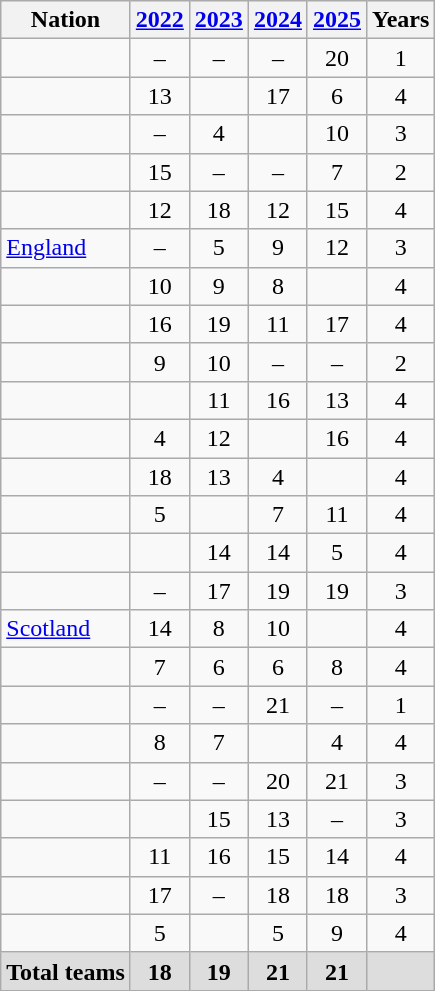<table class="wikitable sortable" style="text-align:center">
<tr>
<th>Nation</th>
<th><a href='#'>2022</a></th>
<th><a href='#'>2023</a></th>
<th><a href='#'>2024</a></th>
<th><a href='#'>2025</a></th>
<th>Years</th>
</tr>
<tr>
<td align=left></td>
<td>–</td>
<td>–</td>
<td>–</td>
<td>20</td>
<td>1</td>
</tr>
<tr>
<td align=left></td>
<td>13</td>
<td></td>
<td>17</td>
<td>6</td>
<td>4</td>
</tr>
<tr>
<td align=left></td>
<td>–</td>
<td>4</td>
<td></td>
<td>10</td>
<td>3</td>
</tr>
<tr>
<td align=left></td>
<td>15</td>
<td>–</td>
<td>–</td>
<td>7</td>
<td>2</td>
</tr>
<tr>
<td align=left></td>
<td>12</td>
<td>18</td>
<td>12</td>
<td>15</td>
<td>4</td>
</tr>
<tr>
<td align=left> <a href='#'>England</a></td>
<td>–</td>
<td>5</td>
<td>9</td>
<td>12</td>
<td>3</td>
</tr>
<tr>
<td align=left></td>
<td>10</td>
<td>9</td>
<td>8</td>
<td></td>
<td>4</td>
</tr>
<tr>
<td align=left></td>
<td>16</td>
<td>19</td>
<td>11</td>
<td>17</td>
<td>4</td>
</tr>
<tr>
<td align=left></td>
<td>9</td>
<td>10</td>
<td>–</td>
<td>–</td>
<td>2</td>
</tr>
<tr>
<td align=left></td>
<td></td>
<td>11</td>
<td>16</td>
<td>13</td>
<td>4</td>
</tr>
<tr>
<td align=left></td>
<td>4</td>
<td>12</td>
<td></td>
<td>16</td>
<td>4</td>
</tr>
<tr>
<td align=left></td>
<td>18</td>
<td>13</td>
<td>4</td>
<td></td>
<td>4</td>
</tr>
<tr>
<td align=left></td>
<td>5</td>
<td></td>
<td>7</td>
<td>11</td>
<td>4</td>
</tr>
<tr>
<td align=left></td>
<td></td>
<td>14</td>
<td>14</td>
<td>5</td>
<td>4</td>
</tr>
<tr>
<td align=left></td>
<td>–</td>
<td>17</td>
<td>19</td>
<td>19</td>
<td>3</td>
</tr>
<tr>
<td align=left> <a href='#'>Scotland</a></td>
<td>14</td>
<td>8</td>
<td>10</td>
<td></td>
<td>4</td>
</tr>
<tr>
<td align=left></td>
<td>7</td>
<td>6</td>
<td>6</td>
<td>8</td>
<td>4</td>
</tr>
<tr>
<td align=left></td>
<td>–</td>
<td>–</td>
<td>21</td>
<td>–</td>
<td>1</td>
</tr>
<tr>
<td align=left></td>
<td>8</td>
<td>7</td>
<td></td>
<td>4</td>
<td>4</td>
</tr>
<tr>
<td align=left></td>
<td>–</td>
<td>–</td>
<td>20</td>
<td>21</td>
<td>3</td>
</tr>
<tr>
<td align=left></td>
<td></td>
<td>15</td>
<td>13</td>
<td>–</td>
<td>3</td>
</tr>
<tr>
<td align=left></td>
<td>11</td>
<td>16</td>
<td>15</td>
<td>14</td>
<td>4</td>
</tr>
<tr>
<td align=left></td>
<td>17</td>
<td>–</td>
<td>18</td>
<td>18</td>
<td>3</td>
</tr>
<tr>
<td align=left></td>
<td>5</td>
<td></td>
<td>5</td>
<td>9</td>
<td>4</td>
</tr>
<tr style="background:#ddd" class="sortbottom">
<td align=left><strong>Total teams</strong></td>
<td><strong>18</strong></td>
<td><strong>19</strong></td>
<td><strong>21</strong></td>
<td><strong>21</strong></td>
<td></td>
</tr>
</table>
